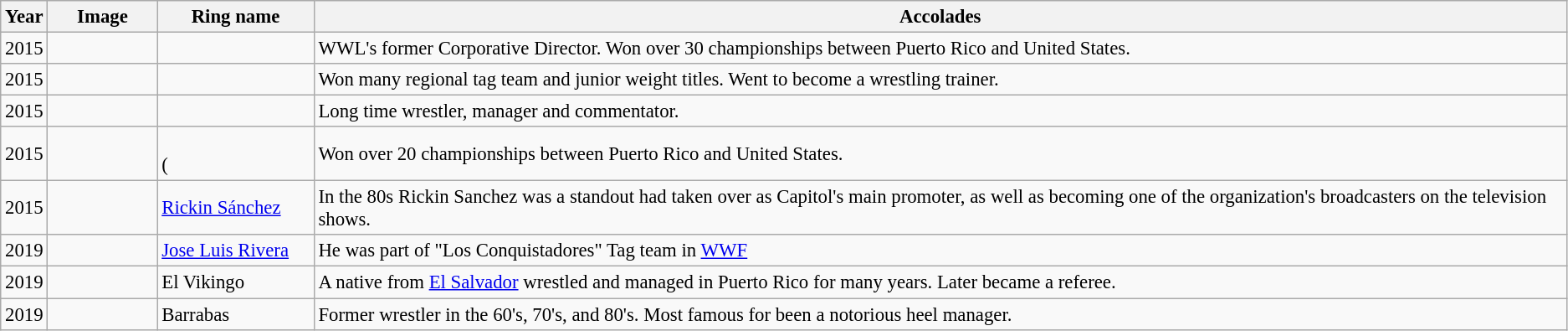<table class="wikitable sortable" style="font-size: 95%">
<tr>
<th style="width:1%;"><strong>Year</strong></th>
<th style="width:7%;"><strong>Image</strong></th>
<th style="width:10%;"><strong>Ring name</strong><br></th>
<th class="unsortable"><strong>Accolades</strong></th>
</tr>
<tr>
<td>2015</td>
<td></td>
<td><br></td>
<td>WWL's former Corporative Director. Won over 30 championships between Puerto Rico and United States.</td>
</tr>
<tr>
<td>2015</td>
<td></td>
<td><br></td>
<td>Won many regional tag team and junior weight titles. Went to become a wrestling trainer.</td>
</tr>
<tr>
<td>2015</td>
<td></td>
<td><br></td>
<td>Long time wrestler, manager and commentator.</td>
</tr>
<tr>
<td>2015</td>
<td></td>
<td><br>(</td>
<td>Won over 20 championships between Puerto Rico and United States.</td>
</tr>
<tr>
<td>2015</td>
<td></td>
<td {{sort><a href='#'>Rickin Sánchez</a></td>
<td>In the 80s Rickin Sanchez was a standout had taken over as Capitol's main promoter, as well as becoming one of the organization's broadcasters on the television shows.</td>
</tr>
<tr>
<td>2019</td>
<td></td>
<td><a href='#'>Jose Luis Rivera</a><br></td>
<td>He was part of "Los Conquistadores" Tag team in <a href='#'>WWF</a></td>
</tr>
<tr>
<td>2019</td>
<td></td>
<td>El Vikingo<br></td>
<td>A native from <a href='#'>El Salvador</a> wrestled and managed in Puerto Rico for many years. Later became a referee.</td>
</tr>
<tr>
<td>2019</td>
<td></td>
<td>Barrabas<br></td>
<td>Former wrestler in the 60's, 70's, and 80's. Most famous for been a notorious heel manager.</td>
</tr>
</table>
